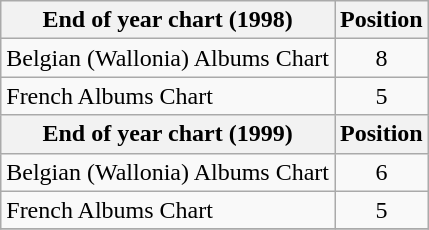<table class="wikitable sortable">
<tr>
<th>End of year chart (1998)</th>
<th align="center">Position</th>
</tr>
<tr>
<td>Belgian (Wallonia) Albums Chart</td>
<td align="center">8</td>
</tr>
<tr>
<td>French Albums Chart</td>
<td align="center">5</td>
</tr>
<tr>
<th>End of year chart (1999)</th>
<th align="center">Position</th>
</tr>
<tr>
<td>Belgian (Wallonia) Albums Chart</td>
<td align="center">6</td>
</tr>
<tr>
<td>French Albums Chart</td>
<td align="center">5</td>
</tr>
<tr>
</tr>
</table>
